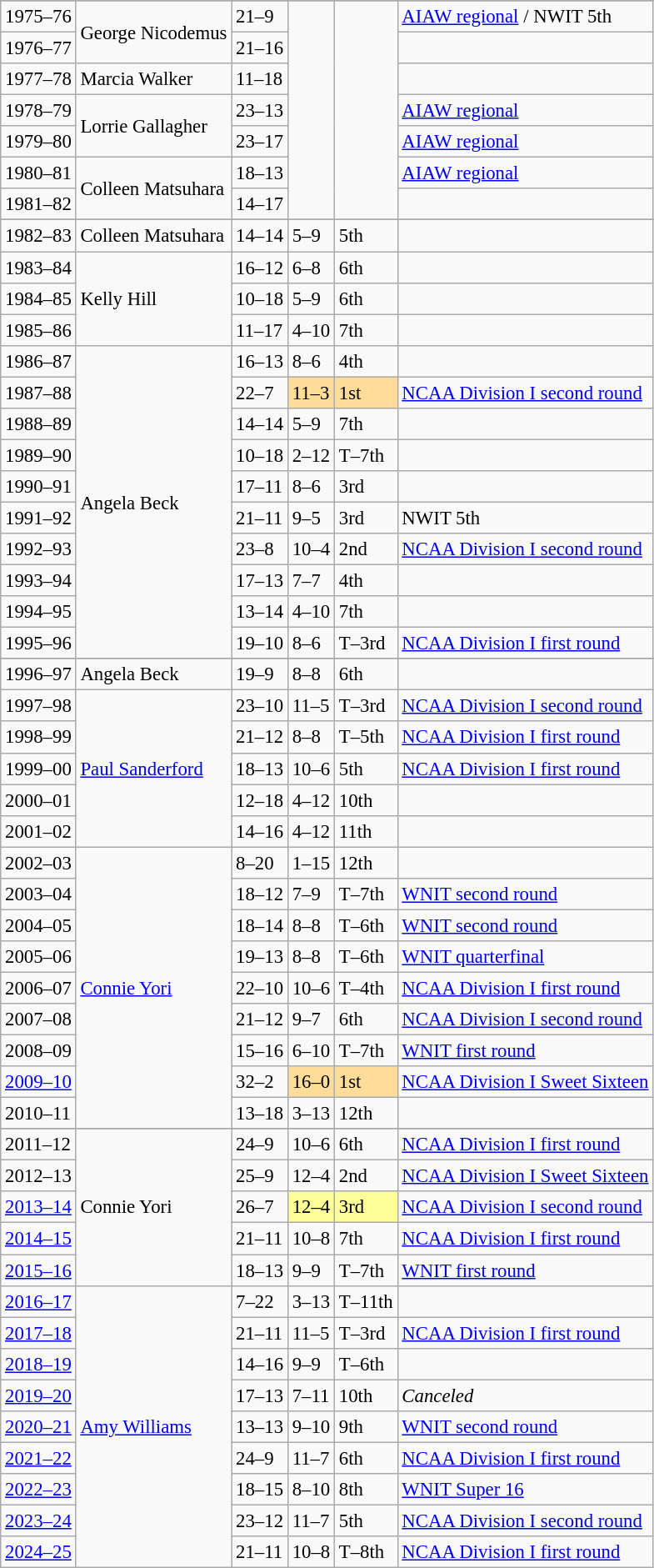<table class=wikitable style="font-size: 95%">
<tr>
</tr>
<tr>
<td>1975–76</td>
<td rowspan=2>George Nicodemus</td>
<td>21–9</td>
<td rowspan=7></td>
<td rowspan=7></td>
<td><a href='#'>AIAW regional</a> / NWIT 5th</td>
</tr>
<tr>
<td>1976–77</td>
<td>21–16</td>
<td></td>
</tr>
<tr>
<td>1977–78</td>
<td>Marcia Walker</td>
<td>11–18</td>
<td></td>
</tr>
<tr>
<td>1978–79</td>
<td rowspan=2>Lorrie Gallagher</td>
<td>23–13</td>
<td><a href='#'>AIAW regional</a></td>
</tr>
<tr>
<td>1979–80</td>
<td>23–17</td>
<td><a href='#'>AIAW regional</a></td>
</tr>
<tr>
<td>1980–81</td>
<td rowspan=2>Colleen Matsuhara</td>
<td>18–13</td>
<td><a href='#'>AIAW regional</a></td>
</tr>
<tr>
<td>1981–82</td>
<td>14–17</td>
<td></td>
</tr>
<tr>
</tr>
<tr>
<td>1982–83</td>
<td>Colleen Matsuhara</td>
<td>14–14</td>
<td>5–9</td>
<td>5th</td>
<td></td>
</tr>
<tr>
<td>1983–84</td>
<td rowspan=3>Kelly Hill</td>
<td>16–12</td>
<td>6–8</td>
<td>6th</td>
<td></td>
</tr>
<tr>
<td>1984–85</td>
<td>10–18</td>
<td>5–9</td>
<td>6th</td>
<td></td>
</tr>
<tr>
<td>1985–86</td>
<td>11–17</td>
<td>4–10</td>
<td>7th</td>
<td></td>
</tr>
<tr>
<td>1986–87</td>
<td rowspan=10>Angela Beck</td>
<td>16–13</td>
<td>8–6</td>
<td>4th</td>
<td></td>
</tr>
<tr>
<td>1987–88</td>
<td>22–7</td>
<td bgcolor=ffdd99>11–3</td>
<td bgcolor=ffdd99>1st</td>
<td><a href='#'>NCAA Division I second round</a></td>
</tr>
<tr>
<td>1988–89</td>
<td>14–14</td>
<td>5–9</td>
<td>7th</td>
<td></td>
</tr>
<tr>
<td>1989–90</td>
<td>10–18</td>
<td>2–12</td>
<td>T–7th</td>
<td></td>
</tr>
<tr>
<td>1990–91</td>
<td>17–11</td>
<td>8–6</td>
<td>3rd</td>
<td></td>
</tr>
<tr>
<td>1991–92</td>
<td>21–11</td>
<td>9–5</td>
<td>3rd</td>
<td>NWIT 5th</td>
</tr>
<tr>
<td>1992–93</td>
<td>23–8</td>
<td>10–4</td>
<td>2nd</td>
<td><a href='#'>NCAA Division I second round</a></td>
</tr>
<tr>
<td>1993–94</td>
<td>17–13</td>
<td>7–7</td>
<td>4th</td>
<td></td>
</tr>
<tr>
<td>1994–95</td>
<td>13–14</td>
<td>4–10</td>
<td>7th</td>
<td></td>
</tr>
<tr>
<td>1995–96</td>
<td>19–10</td>
<td>8–6</td>
<td>T–3rd</td>
<td><a href='#'>NCAA Division I first round</a></td>
</tr>
<tr>
</tr>
<tr>
<td>1996–97</td>
<td>Angela Beck</td>
<td>19–9</td>
<td>8–8</td>
<td>6th</td>
<td></td>
</tr>
<tr>
<td>1997–98</td>
<td rowspan=5><a href='#'>Paul Sanderford</a></td>
<td>23–10</td>
<td>11–5</td>
<td>T–3rd</td>
<td><a href='#'>NCAA Division I second round</a></td>
</tr>
<tr>
<td>1998–99</td>
<td>21–12</td>
<td>8–8</td>
<td>T–5th</td>
<td><a href='#'>NCAA Division I first round</a></td>
</tr>
<tr>
<td>1999–00</td>
<td>18–13</td>
<td>10–6</td>
<td>5th</td>
<td><a href='#'>NCAA Division I first round</a></td>
</tr>
<tr>
<td>2000–01</td>
<td>12–18</td>
<td>4–12</td>
<td>10th</td>
<td></td>
</tr>
<tr>
<td>2001–02</td>
<td>14–16</td>
<td>4–12</td>
<td>11th</td>
<td></td>
</tr>
<tr>
<td>2002–03</td>
<td rowspan=9><a href='#'>Connie Yori</a></td>
<td>8–20</td>
<td>1–15</td>
<td>12th</td>
<td></td>
</tr>
<tr>
<td>2003–04</td>
<td>18–12</td>
<td>7–9</td>
<td>T–7th</td>
<td><a href='#'>WNIT second round</a></td>
</tr>
<tr>
<td>2004–05</td>
<td>18–14</td>
<td>8–8</td>
<td>T–6th</td>
<td><a href='#'>WNIT second round</a></td>
</tr>
<tr>
<td>2005–06</td>
<td>19–13</td>
<td>8–8</td>
<td>T–6th</td>
<td><a href='#'>WNIT quarterfinal</a></td>
</tr>
<tr>
<td>2006–07</td>
<td>22–10</td>
<td>10–6</td>
<td>T–4th</td>
<td><a href='#'>NCAA Division I first round</a></td>
</tr>
<tr>
<td>2007–08</td>
<td>21–12</td>
<td>9–7</td>
<td>6th</td>
<td><a href='#'>NCAA Division I second round</a></td>
</tr>
<tr>
<td>2008–09</td>
<td>15–16</td>
<td>6–10</td>
<td>T–7th</td>
<td><a href='#'>WNIT first round</a></td>
</tr>
<tr>
<td><a href='#'>2009–10</a></td>
<td>32–2</td>
<td bgcolor=ffdd99>16–0</td>
<td bgcolor=ffdd99>1st</td>
<td><a href='#'>NCAA Division I Sweet Sixteen</a></td>
</tr>
<tr>
<td>2010–11</td>
<td>13–18</td>
<td>3–13</td>
<td>12th</td>
<td></td>
</tr>
<tr>
</tr>
<tr>
<td>2011–12</td>
<td rowspan=5>Connie Yori</td>
<td>24–9</td>
<td>10–6</td>
<td>6th</td>
<td><a href='#'>NCAA Division I first round</a></td>
</tr>
<tr>
<td>2012–13</td>
<td>25–9</td>
<td>12–4</td>
<td>2nd</td>
<td><a href='#'>NCAA Division I Sweet Sixteen</a></td>
</tr>
<tr>
<td><a href='#'>2013–14</a></td>
<td>26–7</td>
<td bgcolor=ffff99>12–4</td>
<td bgcolor=ffff99>3rd</td>
<td><a href='#'>NCAA Division I second round</a></td>
</tr>
<tr>
<td><a href='#'>2014–15</a></td>
<td>21–11</td>
<td>10–8</td>
<td>7th</td>
<td><a href='#'>NCAA Division I first round</a></td>
</tr>
<tr>
<td><a href='#'>2015–16</a></td>
<td>18–13</td>
<td>9–9</td>
<td>T–7th</td>
<td><a href='#'>WNIT first round</a></td>
</tr>
<tr>
<td><a href='#'>2016–17</a></td>
<td rowspan=9><a href='#'>Amy Williams</a></td>
<td>7–22</td>
<td>3–13</td>
<td>T–11th</td>
<td></td>
</tr>
<tr>
<td><a href='#'>2017–18</a></td>
<td>21–11</td>
<td>11–5</td>
<td>T–3rd</td>
<td><a href='#'>NCAA Division I first round</a></td>
</tr>
<tr>
<td><a href='#'>2018–19</a></td>
<td>14–16</td>
<td>9–9</td>
<td>T–6th</td>
<td></td>
</tr>
<tr>
<td><a href='#'>2019–20</a></td>
<td>17–13</td>
<td>7–11</td>
<td>10th</td>
<td><em>Canceled</em></td>
</tr>
<tr>
<td><a href='#'>2020–21</a></td>
<td>13–13</td>
<td>9–10</td>
<td>9th</td>
<td><a href='#'>WNIT second round</a></td>
</tr>
<tr>
<td><a href='#'>2021–22</a></td>
<td>24–9</td>
<td>11–7</td>
<td>6th</td>
<td><a href='#'>NCAA Division I first round</a></td>
</tr>
<tr>
<td><a href='#'>2022–23</a></td>
<td>18–15</td>
<td>8–10</td>
<td>8th</td>
<td><a href='#'>WNIT Super 16</a></td>
</tr>
<tr>
<td><a href='#'>2023–24</a></td>
<td>23–12</td>
<td>11–7</td>
<td>5th</td>
<td><a href='#'>NCAA Division I second round</a></td>
</tr>
<tr>
<td><a href='#'>2024–25</a></td>
<td>21–11</td>
<td>10–8</td>
<td>T–8th</td>
<td><a href='#'>NCAA Division I first round</a></td>
</tr>
</table>
